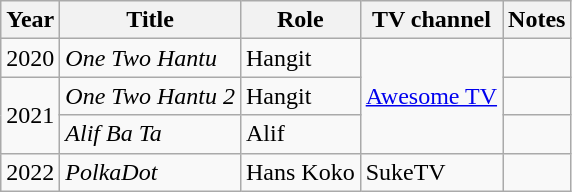<table class="wikitable">
<tr>
<th>Year</th>
<th>Title</th>
<th>Role</th>
<th>TV channel</th>
<th>Notes</th>
</tr>
<tr>
<td>2020</td>
<td><em>One Two Hantu</em></td>
<td>Hangit</td>
<td rowspan="3"><a href='#'>Awesome TV</a></td>
<td></td>
</tr>
<tr>
<td rowspan="2">2021</td>
<td><em>One Two Hantu 2</em></td>
<td>Hangit</td>
<td></td>
</tr>
<tr>
<td><em>Alif Ba Ta</em></td>
<td>Alif</td>
<td></td>
</tr>
<tr>
<td>2022</td>
<td><em>PolkaDot</em></td>
<td>Hans Koko</td>
<td>SukeTV</td>
<td></td>
</tr>
</table>
